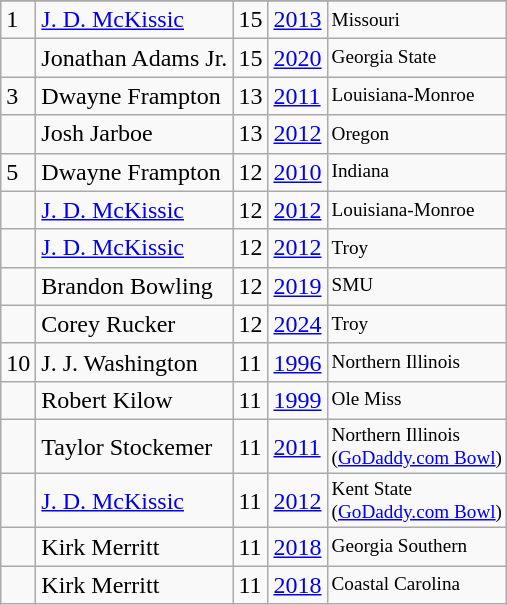<table class="wikitable">
<tr>
</tr>
<tr>
<td>1</td>
<td><a href='#'>J. D. McKissic</a></td>
<td>15</td>
<td><a href='#'>2013</a></td>
<td style="font-size:80%;">Missouri</td>
</tr>
<tr>
<td></td>
<td>Jonathan Adams Jr.</td>
<td>15</td>
<td><a href='#'>2020</a></td>
<td style="font-size:80%;">Georgia State</td>
</tr>
<tr>
<td>3</td>
<td>Dwayne Frampton</td>
<td>13</td>
<td><a href='#'>2011</a></td>
<td style="font-size:80%;">Louisiana-Monroe</td>
</tr>
<tr>
<td></td>
<td>Josh Jarboe</td>
<td>13</td>
<td><a href='#'>2012</a></td>
<td style="font-size:80%;">Oregon</td>
</tr>
<tr>
<td>5</td>
<td>Dwayne Frampton</td>
<td>12</td>
<td><a href='#'>2010</a></td>
<td style="font-size:80%;">Indiana</td>
</tr>
<tr>
<td></td>
<td><a href='#'>J. D. McKissic</a></td>
<td>12</td>
<td><a href='#'>2012</a></td>
<td style="font-size:80%;">Louisiana-Monroe</td>
</tr>
<tr>
<td></td>
<td><a href='#'>J. D. McKissic</a></td>
<td>12</td>
<td><a href='#'>2012</a></td>
<td style="font-size:80%;">Troy</td>
</tr>
<tr>
<td></td>
<td>Brandon Bowling</td>
<td>12</td>
<td><a href='#'>2019</a></td>
<td style="font-size:80%;">SMU</td>
</tr>
<tr>
<td></td>
<td>Corey Rucker</td>
<td>12</td>
<td><a href='#'>2024</a></td>
<td style="font-size:80%;">Troy</td>
</tr>
<tr>
<td>10</td>
<td>J. J. Washington</td>
<td>11</td>
<td><a href='#'>1996</a></td>
<td style="font-size:80%;">Northern Illinois</td>
</tr>
<tr>
<td></td>
<td>Robert Kilow</td>
<td>11</td>
<td><a href='#'>1999</a></td>
<td style="font-size:80%;">Ole Miss</td>
</tr>
<tr>
<td></td>
<td>Taylor Stockemer</td>
<td>11</td>
<td><a href='#'>2011</a></td>
<td style="font-size:80%;">Northern Illinois<br>(<a href='#'>GoDaddy.com Bowl</a>)</td>
</tr>
<tr>
<td></td>
<td><a href='#'>J. D. McKissic</a></td>
<td>11</td>
<td><a href='#'>2012</a></td>
<td style="font-size:80%;">Kent State<br>(<a href='#'>GoDaddy.com Bowl</a>)</td>
</tr>
<tr>
<td></td>
<td>Kirk Merritt</td>
<td>11</td>
<td><a href='#'>2018</a></td>
<td style="font-size:80%;">Georgia Southern</td>
</tr>
<tr>
<td></td>
<td>Kirk Merritt</td>
<td>11</td>
<td><a href='#'>2018</a></td>
<td style="font-size:80%;">Coastal Carolina</td>
</tr>
</table>
